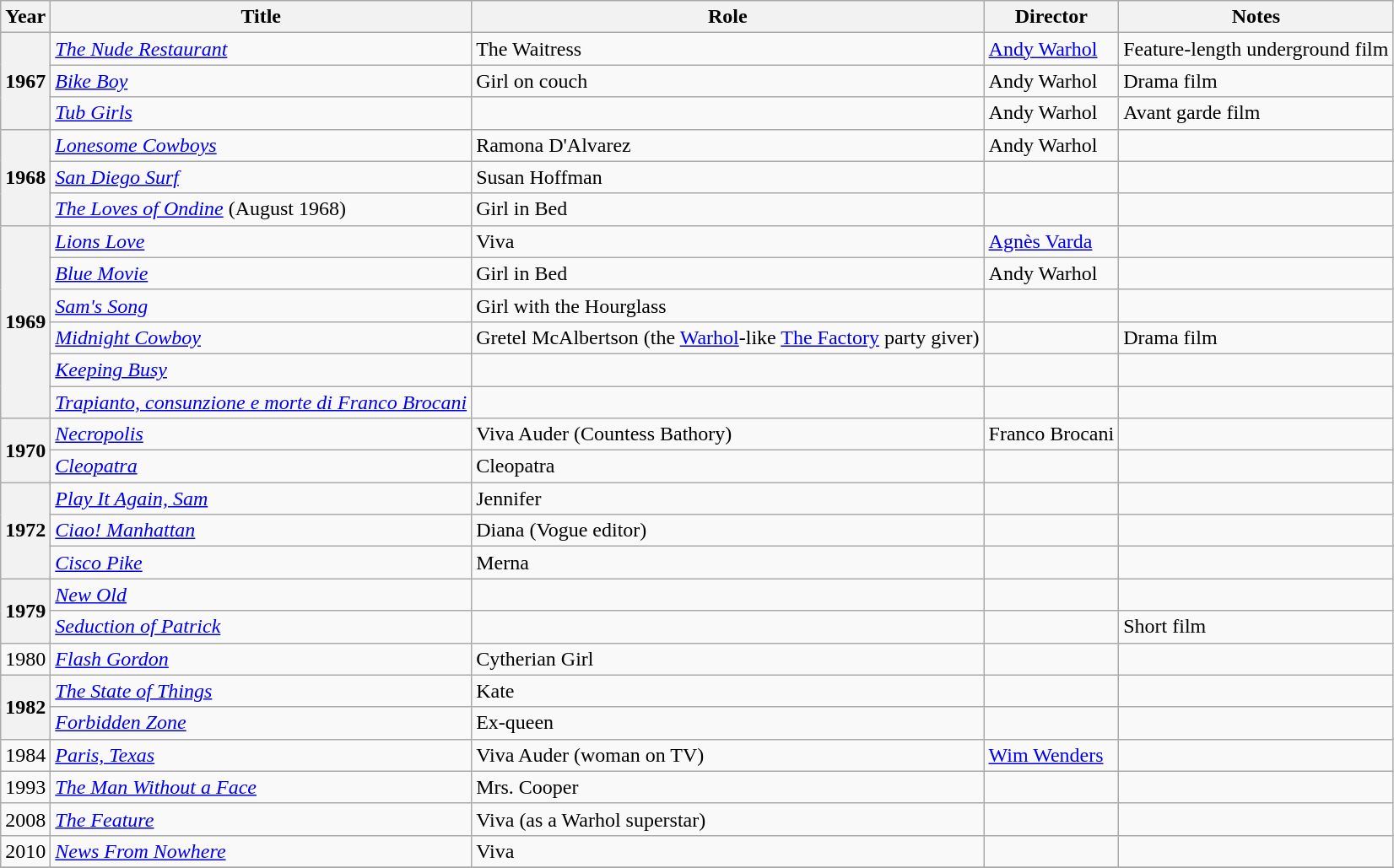<table class="wikitable sortable">
<tr>
<th>Year</th>
<th>Title</th>
<th>Role</th>
<th>Director</th>
<th class="unsortable">Notes</th>
</tr>
<tr>
<th rowspan=3>1967</th>
<td><em><a href='#'>The Nude Restaurant</a></em></td>
<td>The Waitress</td>
<td><a href='#'>Andy Warhol</a></td>
<td>Feature-length underground film</td>
</tr>
<tr>
<td><em><a href='#'>Bike Boy</a></em></td>
<td>Girl on couch</td>
<td>Andy Warhol</td>
<td>Drama film</td>
</tr>
<tr>
<td><em><a href='#'>Tub Girls</a></em></td>
<td></td>
<td>Andy Warhol</td>
<td>Avant garde film</td>
</tr>
<tr>
<th rowspan=3>1968</th>
<td><em><a href='#'>Lonesome Cowboys</a></em></td>
<td>Ramona D'Alvarez</td>
<td>Andy Warhol</td>
<td></td>
</tr>
<tr>
<td><em><a href='#'>San Diego Surf</a></em></td>
<td>Susan Hoffman</td>
<td></td>
<td></td>
</tr>
<tr>
<td><em><a href='#'>The Loves of Ondine</a></em> (August 1968)</td>
<td>Girl in Bed</td>
<td></td>
<td></td>
</tr>
<tr>
<th rowspan=6>1969</th>
<td><em><a href='#'>Lions Love</a></em></td>
<td>Viva</td>
<td><a href='#'>Agnès Varda</a></td>
<td></td>
</tr>
<tr>
<td><em><a href='#'>Blue Movie</a></em></td>
<td>Girl in Bed</td>
<td>Andy Warhol</td>
<td></td>
</tr>
<tr>
<td><em><a href='#'>Sam's Song</a></em></td>
<td>Girl with the Hourglass</td>
<td></td>
<td></td>
</tr>
<tr>
<td><em><a href='#'>Midnight Cowboy</a></em></td>
<td>Gretel McAlbertson (the <a href='#'>Warhol</a>-like <a href='#'>The Factory</a> party giver)</td>
<td></td>
<td>Drama film</td>
</tr>
<tr>
<td><em><a href='#'>Keeping Busy</a></em></td>
<td></td>
<td></td>
<td></td>
</tr>
<tr>
<td><em><a href='#'>Trapianto, consunzione e morte di Franco Brocani</a></em></td>
<td></td>
<td></td>
<td></td>
</tr>
<tr>
<th rowspan=2>1970</th>
<td><em><a href='#'>Necropolis</a></em></td>
<td>Viva Auder (Countess Bathory)</td>
<td>Franco Brocani</td>
<td></td>
</tr>
<tr>
<td><em><a href='#'>Cleopatra</a></em></td>
<td>Cleopatra</td>
<td></td>
<td></td>
</tr>
<tr>
<th rowspan=3>1972</th>
<td><em><a href='#'>Play It Again, Sam</a></em></td>
<td>Jennifer</td>
<td></td>
<td></td>
</tr>
<tr>
<td><em><a href='#'>Ciao! Manhattan</a></em></td>
<td>Diana (Vogue editor)</td>
<td></td>
<td></td>
</tr>
<tr>
<td><em><a href='#'>Cisco Pike</a></em></td>
<td>Merna</td>
<td></td>
<td></td>
</tr>
<tr>
<th rowspan=2>1979</th>
<td><em><a href='#'>New Old</a></em></td>
<td></td>
<td></td>
<td></td>
</tr>
<tr>
<td><em><a href='#'>Seduction of Patrick</a></em></td>
<td></td>
<td></td>
<td>Short film</td>
</tr>
<tr>
<td>1980</td>
<td><em><a href='#'>Flash Gordon</a></em></td>
<td>Cytherian Girl</td>
<td></td>
<td></td>
</tr>
<tr>
<th rowspan=2>1982</th>
<td><em><a href='#'>The State of Things</a></em></td>
<td>Kate</td>
<td></td>
<td></td>
</tr>
<tr>
<td><em><a href='#'>Forbidden Zone</a></em></td>
<td>Ex-queen</td>
<td></td>
<td></td>
</tr>
<tr>
<td>1984</td>
<td><em><a href='#'>Paris, Texas</a></em></td>
<td>Viva Auder (woman on TV)</td>
<td><a href='#'>Wim Wenders</a></td>
<td></td>
</tr>
<tr>
<td>1993</td>
<td><em><a href='#'>The Man Without a Face</a></em></td>
<td>Mrs. Cooper</td>
<td></td>
<td></td>
</tr>
<tr>
<td>2008</td>
<td><em><a href='#'>The Feature</a></em></td>
<td>Viva (as a Warhol superstar)</td>
<td></td>
<td></td>
</tr>
<tr>
<td>2010</td>
<td><em><a href='#'>News From Nowhere</a></em></td>
<td>Viva</td>
<td></td>
<td></td>
</tr>
<tr>
</tr>
</table>
